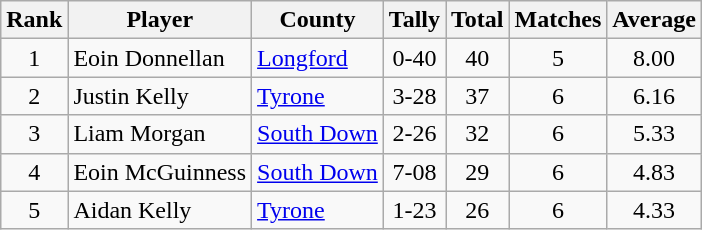<table class="wikitable">
<tr>
<th>Rank</th>
<th>Player</th>
<th>County</th>
<th>Tally</th>
<th>Total</th>
<th>Matches</th>
<th>Average</th>
</tr>
<tr>
<td rowspan=1 align=center>1</td>
<td>Eoin Donnellan</td>
<td><a href='#'>Longford</a></td>
<td align=center>0-40</td>
<td align=center>40</td>
<td align=center>5</td>
<td align=center>8.00</td>
</tr>
<tr>
<td rowspan=1 align=center>2</td>
<td>Justin Kelly</td>
<td><a href='#'>Tyrone</a></td>
<td align=center>3-28</td>
<td align=center>37</td>
<td align=center>6</td>
<td align=center>6.16</td>
</tr>
<tr>
<td rowspan=1 align=center>3</td>
<td>Liam Morgan</td>
<td><a href='#'>South Down</a></td>
<td align=center>2-26</td>
<td align=center>32</td>
<td align=center>6</td>
<td align=center>5.33</td>
</tr>
<tr>
<td rowspan=1 align=center>4</td>
<td>Eoin McGuinness</td>
<td><a href='#'>South Down</a></td>
<td align=center>7-08</td>
<td align=center>29</td>
<td align=center>6</td>
<td align=center>4.83</td>
</tr>
<tr>
<td rowspan=1 align=center>5</td>
<td>Aidan Kelly</td>
<td><a href='#'>Tyrone</a></td>
<td align=center>1-23</td>
<td align=center>26</td>
<td align=center>6</td>
<td align=center>4.33</td>
</tr>
</table>
